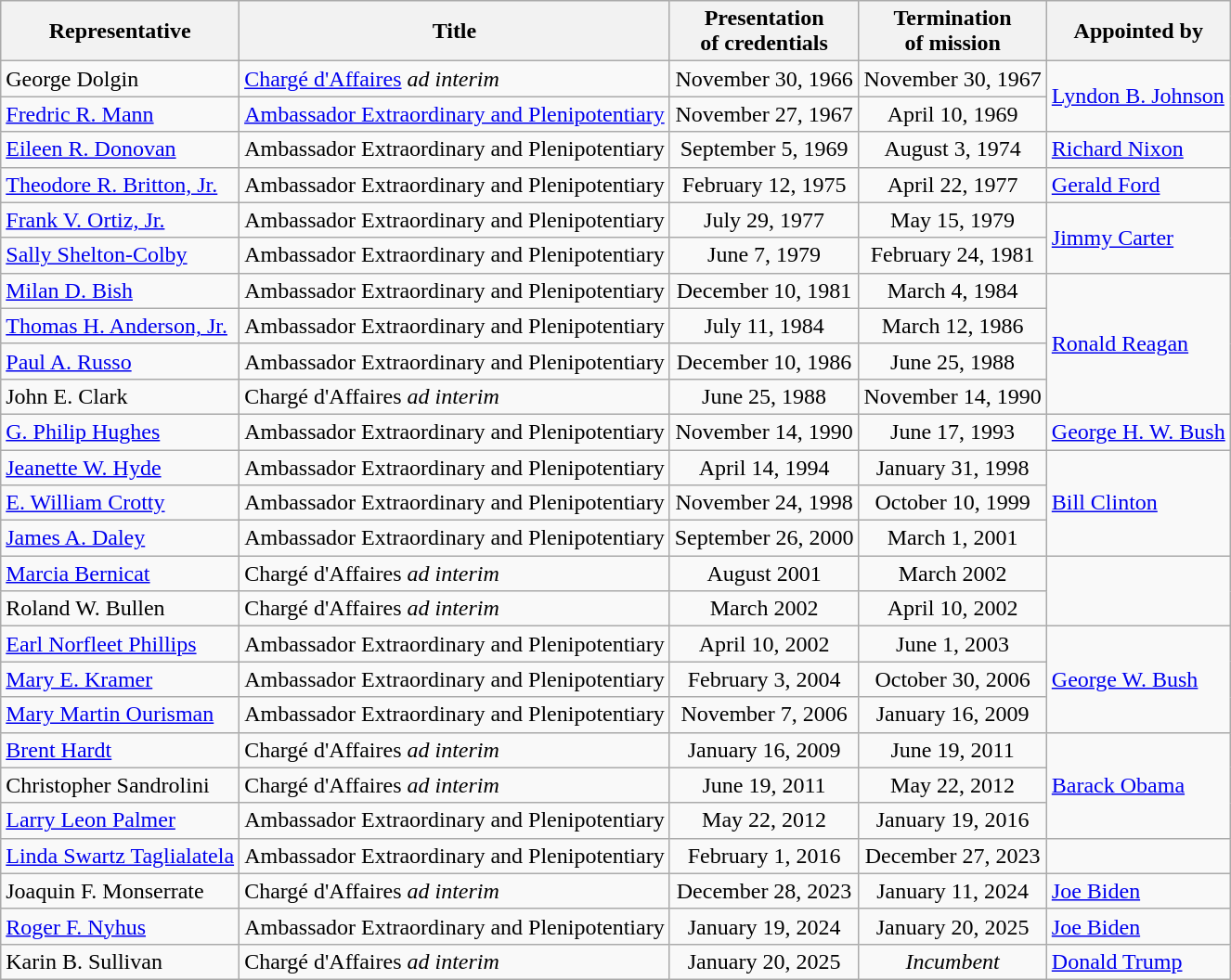<table class=wikitable>
<tr>
<th>Representative</th>
<th>Title</th>
<th>Presentation<br>of credentials</th>
<th>Termination<br>of mission</th>
<th>Appointed by</th>
</tr>
<tr>
<td>George Dolgin</td>
<td><a href='#'>Chargé d'Affaires</a> <em>ad interim</em></td>
<td align=center>November 30, 1966</td>
<td align=center>November 30, 1967</td>
<td rowspan=2><a href='#'>Lyndon B. Johnson</a></td>
</tr>
<tr>
<td><a href='#'>Fredric R. Mann</a></td>
<td><a href='#'>Ambassador Extraordinary and Plenipotentiary</a></td>
<td align=center>November 27, 1967</td>
<td align=center>April 10, 1969</td>
</tr>
<tr>
<td><a href='#'>Eileen R. Donovan</a></td>
<td>Ambassador Extraordinary and Plenipotentiary</td>
<td align=center>September 5, 1969</td>
<td align=center>August 3, 1974</td>
<td><a href='#'>Richard Nixon</a></td>
</tr>
<tr>
<td><a href='#'>Theodore R. Britton, Jr.</a></td>
<td>Ambassador Extraordinary and Plenipotentiary</td>
<td align=center>February 12, 1975</td>
<td align=center>April 22, 1977</td>
<td><a href='#'>Gerald Ford</a></td>
</tr>
<tr>
<td><a href='#'>Frank V. Ortiz, Jr.</a></td>
<td>Ambassador Extraordinary and Plenipotentiary</td>
<td align=center>July 29, 1977</td>
<td align=center>May 15, 1979</td>
<td rowspan=2><a href='#'>Jimmy Carter</a></td>
</tr>
<tr>
<td><a href='#'>Sally Shelton-Colby</a></td>
<td>Ambassador Extraordinary and Plenipotentiary</td>
<td align=center>June 7, 1979</td>
<td align=center>February 24, 1981</td>
</tr>
<tr>
<td><a href='#'>Milan D. Bish</a></td>
<td>Ambassador Extraordinary and Plenipotentiary</td>
<td align=center>December 10, 1981</td>
<td align=center>March 4, 1984</td>
<td rowspan=4><a href='#'>Ronald Reagan</a></td>
</tr>
<tr>
<td><a href='#'>Thomas H. Anderson, Jr.</a></td>
<td>Ambassador Extraordinary and Plenipotentiary</td>
<td align=center>July 11, 1984</td>
<td align=center>March 12, 1986</td>
</tr>
<tr>
<td><a href='#'>Paul A. Russo</a></td>
<td>Ambassador Extraordinary and Plenipotentiary</td>
<td align=center>December 10, 1986</td>
<td align=center>June 25, 1988</td>
</tr>
<tr>
<td>John E. Clark</td>
<td>Chargé d'Affaires <em>ad interim</em></td>
<td align=center>June 25, 1988</td>
<td align=center>November 14, 1990</td>
</tr>
<tr>
<td><a href='#'>G. Philip Hughes</a></td>
<td>Ambassador Extraordinary and Plenipotentiary</td>
<td align=center>November 14, 1990</td>
<td align=center>June 17, 1993</td>
<td><a href='#'>George H. W. Bush</a></td>
</tr>
<tr>
<td><a href='#'>Jeanette W. Hyde</a></td>
<td>Ambassador Extraordinary and Plenipotentiary</td>
<td align=center>April 14, 1994</td>
<td align=center>January 31, 1998</td>
<td rowspan=3><a href='#'>Bill Clinton</a></td>
</tr>
<tr>
<td><a href='#'>E. William Crotty</a></td>
<td>Ambassador Extraordinary and Plenipotentiary</td>
<td align=center>November 24, 1998</td>
<td align=center>October 10, 1999</td>
</tr>
<tr>
<td><a href='#'>James A. Daley</a></td>
<td>Ambassador Extraordinary and Plenipotentiary</td>
<td align=center>September 26, 2000</td>
<td align=center>March 1, 2001</td>
</tr>
<tr>
<td><a href='#'>Marcia Bernicat</a></td>
<td>Chargé d'Affaires <em>ad interim</em></td>
<td align=center>August 2001</td>
<td align=center>March 2002</td>
<td rowspan=2></td>
</tr>
<tr>
<td>Roland W. Bullen</td>
<td>Chargé d'Affaires <em>ad interim</em></td>
<td align=center>March 2002</td>
<td align=center>April 10, 2002</td>
</tr>
<tr>
<td><a href='#'>Earl Norfleet Phillips</a></td>
<td>Ambassador Extraordinary and Plenipotentiary</td>
<td align=center>April 10, 2002</td>
<td align=center>June 1, 2003</td>
<td rowspan=3><a href='#'>George W. Bush</a></td>
</tr>
<tr>
<td><a href='#'>Mary E. Kramer</a></td>
<td>Ambassador Extraordinary and Plenipotentiary</td>
<td align=center>February 3, 2004</td>
<td align=center>October 30, 2006</td>
</tr>
<tr>
<td><a href='#'>Mary Martin Ourisman</a></td>
<td>Ambassador Extraordinary and Plenipotentiary</td>
<td align=center>November 7, 2006</td>
<td align=center>January 16, 2009</td>
</tr>
<tr>
<td><a href='#'>Brent Hardt</a></td>
<td>Chargé d'Affaires <em>ad interim</em></td>
<td align=center>January 16, 2009</td>
<td align=center>June 19, 2011</td>
<td rowspan="3"><a href='#'>Barack Obama</a></td>
</tr>
<tr>
<td>Christopher Sandrolini</td>
<td>Chargé d'Affaires <em>ad interim</em></td>
<td align=center>June 19, 2011</td>
<td align=center>May 22, 2012</td>
</tr>
<tr>
<td><a href='#'>Larry Leon Palmer</a></td>
<td>Ambassador Extraordinary and Plenipotentiary</td>
<td align=center>May 22, 2012</td>
<td align=center>January 19, 2016</td>
</tr>
<tr>
<td><a href='#'>Linda Swartz Taglialatela</a></td>
<td>Ambassador Extraordinary and Plenipotentiary</td>
<td align=center>February 1, 2016</td>
<td align=center>December 27, 2023</td>
<td></td>
</tr>
<tr>
<td>Joaquin F. Monserrate</td>
<td>Chargé d'Affaires <em>ad interim</em></td>
<td align=center>December 28, 2023</td>
<td align=center>January 11, 2024</td>
<td><a href='#'>Joe Biden</a></td>
</tr>
<tr>
<td><a href='#'>Roger F. Nyhus</a></td>
<td>Ambassador Extraordinary and Plenipotentiary</td>
<td align=center>January 19, 2024</td>
<td align=center>January 20, 2025</td>
<td><a href='#'>Joe Biden</a></td>
</tr>
<tr>
<td>Karin B. Sullivan</td>
<td>Chargé d'Affaires <em>ad interim</em></td>
<td align=center>January 20, 2025</td>
<td align=center><em>Incumbent</em></td>
<td><a href='#'>Donald Trump</a></td>
</tr>
</table>
